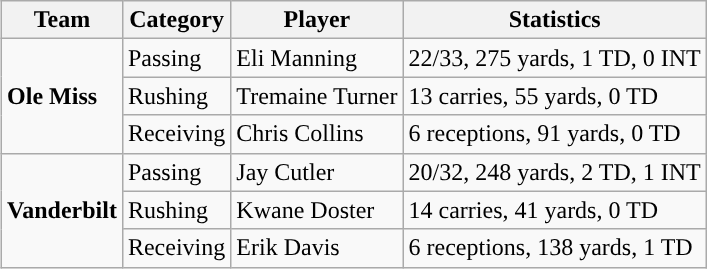<table class="wikitable" style="float: right;">
<tr>
<th>Team</th>
<th>Category</th>
<th>Player</th>
<th>Statistics</th>
</tr>
<tr>
<td rowspan=3><strong>Ole Miss</strong></td>
<td>Passing</td>
<td>Eli Manning</td>
<td>22/33, 275 yards, 1 TD, 0 INT</td>
</tr>
<tr>
<td>Rushing</td>
<td>Tremaine Turner</td>
<td>13 carries, 55 yards, 0 TD</td>
</tr>
<tr>
<td>Receiving</td>
<td>Chris Collins</td>
<td>6 receptions, 91 yards, 0 TD</td>
</tr>
<tr>
<td rowspan=3><strong>Vanderbilt</strong></td>
<td>Passing</td>
<td>Jay Cutler</td>
<td>20/32, 248 yards, 2 TD, 1 INT</td>
</tr>
<tr>
<td>Rushing</td>
<td>Kwane Doster</td>
<td>14 carries, 41 yards, 0 TD</td>
</tr>
<tr>
<td>Receiving</td>
<td>Erik Davis</td>
<td>6 receptions, 138 yards, 1 TD</td>
</tr>
</table>
